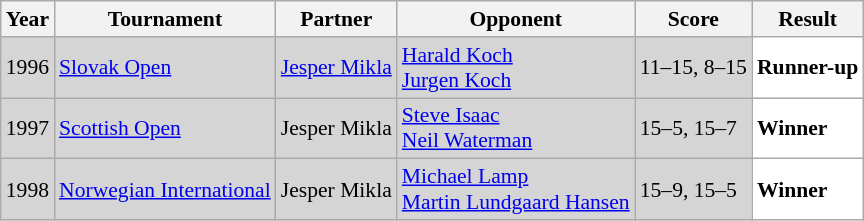<table class="sortable wikitable" style="font-size: 90%;">
<tr>
<th>Year</th>
<th>Tournament</th>
<th>Partner</th>
<th>Opponent</th>
<th>Score</th>
<th>Result</th>
</tr>
<tr style="background:#D5D5D5">
<td align="center">1996</td>
<td align="left"><a href='#'>Slovak Open</a></td>
<td align="left"> <a href='#'>Jesper Mikla</a></td>
<td align="left"> <a href='#'>Harald Koch</a><br> <a href='#'>Jurgen Koch</a></td>
<td align="left">11–15, 8–15</td>
<td style="text-align:left; background:white"> <strong>Runner-up</strong></td>
</tr>
<tr style="background:#D5D5D5">
<td align="center">1997</td>
<td align="left"><a href='#'>Scottish Open</a></td>
<td align="left"> Jesper Mikla</td>
<td align="left"> <a href='#'>Steve Isaac</a><br> <a href='#'>Neil Waterman</a></td>
<td align="left">15–5, 15–7</td>
<td style="text-align:left; background:white"> <strong>Winner</strong></td>
</tr>
<tr style="background:#D5D5D5">
<td align="center">1998</td>
<td align="left"><a href='#'>Norwegian International</a></td>
<td align="left"> Jesper Mikla</td>
<td align="left"> <a href='#'>Michael Lamp</a><br> <a href='#'>Martin Lundgaard Hansen</a></td>
<td align="left">15–9, 15–5</td>
<td style="text-align:left; background:white"> <strong>Winner</strong></td>
</tr>
</table>
